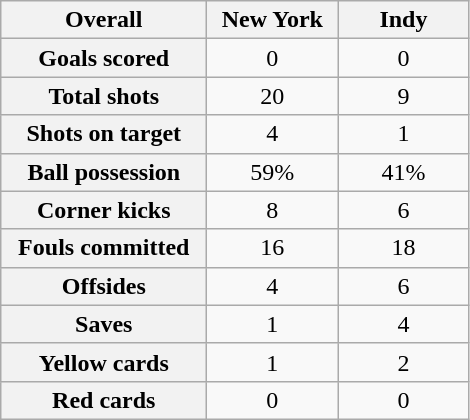<table class="wikitable plainrowheaders" style="text-align:center">
<tr>
<th width=130>Overall</th>
<th width=80>New York</th>
<th width=80>Indy</th>
</tr>
<tr>
<th scope=row>Goals scored</th>
<td>0</td>
<td>0</td>
</tr>
<tr>
<th scope=row>Total shots</th>
<td>20</td>
<td>9</td>
</tr>
<tr>
<th scope=row>Shots on target</th>
<td>4</td>
<td>1</td>
</tr>
<tr>
<th scope=row>Ball possession</th>
<td>59%</td>
<td>41%</td>
</tr>
<tr>
<th scope=row>Corner kicks</th>
<td>8</td>
<td>6</td>
</tr>
<tr>
<th scope=row>Fouls committed</th>
<td>16</td>
<td>18</td>
</tr>
<tr>
<th scope=row>Offsides</th>
<td>4</td>
<td>6</td>
</tr>
<tr>
<th scope=row>Saves</th>
<td>1</td>
<td>4</td>
</tr>
<tr>
<th scope=row>Yellow cards</th>
<td>1</td>
<td>2</td>
</tr>
<tr>
<th scope=row>Red cards</th>
<td>0</td>
<td>0</td>
</tr>
</table>
